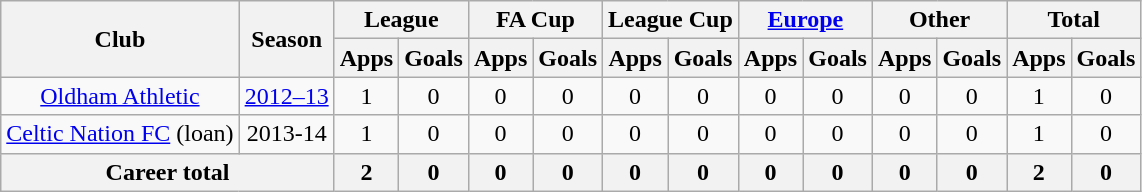<table class="wikitable" style="text-align:center">
<tr>
<th rowspan="2">Club</th>
<th rowspan="2">Season</th>
<th colspan="2">League</th>
<th colspan="2">FA Cup</th>
<th colspan="2">League Cup</th>
<th colspan="2"><a href='#'>Europe</a></th>
<th colspan="2">Other</th>
<th colspan="2">Total</th>
</tr>
<tr>
<th>Apps</th>
<th>Goals</th>
<th>Apps</th>
<th>Goals</th>
<th>Apps</th>
<th>Goals</th>
<th>Apps</th>
<th>Goals</th>
<th>Apps</th>
<th>Goals</th>
<th>Apps</th>
<th>Goals</th>
</tr>
<tr>
<td><a href='#'>Oldham Athletic</a></td>
<td><a href='#'>2012–13</a></td>
<td>1</td>
<td>0</td>
<td>0</td>
<td>0</td>
<td>0</td>
<td>0</td>
<td>0</td>
<td>0</td>
<td>0</td>
<td>0</td>
<td>1</td>
<td>0</td>
</tr>
<tr>
<td><a href='#'>Celtic Nation FC</a> (loan)</td>
<td [2013-14>2013-14</td>
<td>1</td>
<td>0</td>
<td>0</td>
<td>0</td>
<td>0</td>
<td>0</td>
<td>0</td>
<td>0</td>
<td>0</td>
<td>0</td>
<td>1</td>
<td>0</td>
</tr>
<tr>
<th colspan="2">Career total</th>
<th>2</th>
<th>0</th>
<th>0</th>
<th>0</th>
<th>0</th>
<th>0</th>
<th>0</th>
<th>0</th>
<th>0</th>
<th>0</th>
<th>2</th>
<th>0</th>
</tr>
</table>
